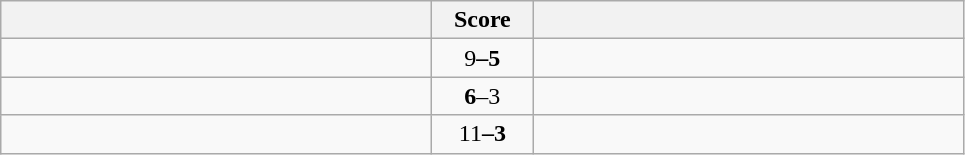<table class="wikitable" style="text-align: center;">
<tr>
<th width=280></th>
<th width=60>Score</th>
<th width=280></th>
</tr>
<tr>
<td align=left><strong></td>
<td></strong>9<strong>–5</td>
<td align=left></td>
</tr>
<tr>
<td align=left></strong></td>
<td><strong>6</strong>–3</td>
<td align=left></td>
</tr>
<tr>
<td align=left><strong></td>
<td></strong>11<strong>–3</td>
<td align=left></td>
</tr>
</table>
